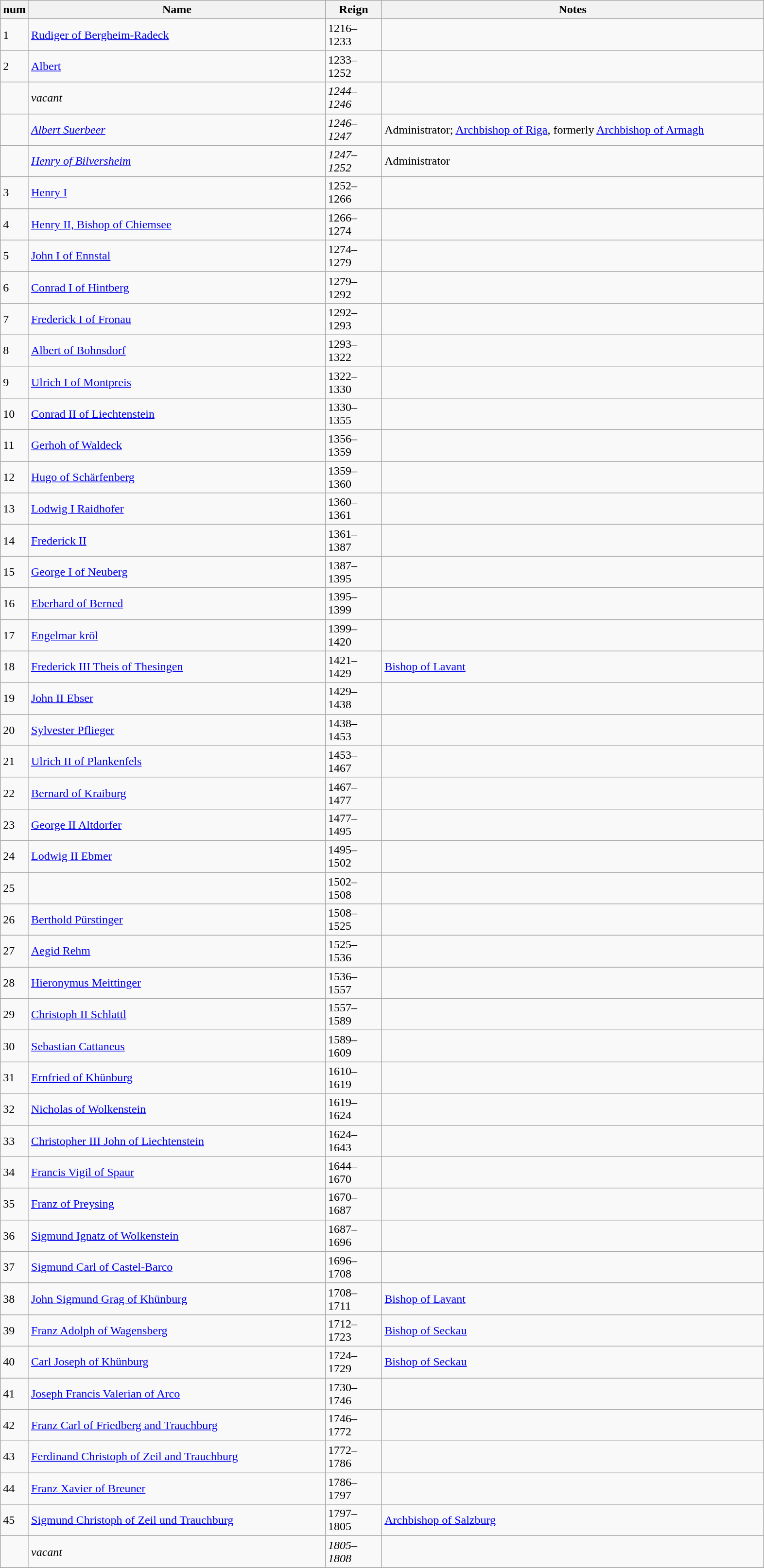<table class="wikitable">
<tr>
<th>num</th>
<th width=400px>Name</th>
<th width=70px>Reign</th>
<th width=50%>Notes</th>
</tr>
<tr>
<td>1</td>
<td><a href='#'>Rudiger of Bergheim-Radeck</a></td>
<td>1216–1233</td>
<td></td>
</tr>
<tr>
<td>2</td>
<td><a href='#'>Albert</a></td>
<td>1233–1252</td>
<td></td>
</tr>
<tr>
<td></td>
<td><em>vacant</em></td>
<td><em>1244–1246</em></td>
<td></td>
</tr>
<tr>
<td></td>
<td><em><a href='#'>Albert Suerbeer</a></em></td>
<td><em>1246–1247</em></td>
<td>Administrator; <a href='#'>Archbishop of Riga</a>, formerly <a href='#'>Archbishop of Armagh</a></td>
</tr>
<tr>
<td></td>
<td><em><a href='#'>Henry of Bilversheim</a></em></td>
<td><em>1247–1252</em></td>
<td>Administrator</td>
</tr>
<tr>
<td>3</td>
<td><a href='#'>Henry I</a></td>
<td>1252–1266</td>
<td></td>
</tr>
<tr>
<td>4</td>
<td><a href='#'>Henry II, Bishop of Chiemsee <!--of Lützelburg--></a></td>
<td>1266–1274</td>
<td></td>
</tr>
<tr>
<td>5</td>
<td><a href='#'>John I of Ennstal</a></td>
<td>1274–1279</td>
<td></td>
</tr>
<tr>
<td>6</td>
<td><a href='#'>Conrad I of Hintberg</a></td>
<td>1279–1292</td>
<td></td>
</tr>
<tr>
<td>7</td>
<td><a href='#'>Frederick I of Fronau</a></td>
<td>1292–1293</td>
<td></td>
</tr>
<tr>
<td>8</td>
<td><a href='#'>Albert of Bohnsdorf</a></td>
<td>1293–1322</td>
<td></td>
</tr>
<tr>
<td>9</td>
<td><a href='#'>Ulrich I of Montpreis</a></td>
<td>1322–1330</td>
<td></td>
</tr>
<tr>
<td>10</td>
<td><a href='#'>Conrad II of Liechtenstein</a></td>
<td>1330–1355</td>
<td></td>
</tr>
<tr>
<td>11</td>
<td><a href='#'>Gerhoh of Waldeck</a></td>
<td>1356–1359</td>
<td></td>
</tr>
<tr>
<td>12</td>
<td><a href='#'>Hugo of Schärfenberg</a></td>
<td>1359–1360</td>
<td></td>
</tr>
<tr>
<td>13</td>
<td><a href='#'>Lodwig I Raidhofer</a></td>
<td>1360–1361</td>
<td></td>
</tr>
<tr>
<td>14</td>
<td><a href='#'>Frederick II</a></td>
<td>1361–1387</td>
<td></td>
</tr>
<tr>
<td>15</td>
<td><a href='#'>George I of Neuberg</a></td>
<td>1387–1395</td>
<td></td>
</tr>
<tr>
<td>16</td>
<td><a href='#'>Eberhard of Berned</a></td>
<td>1395–1399</td>
<td></td>
</tr>
<tr>
<td>17</td>
<td><a href='#'>Engelmar kröl</a></td>
<td>1399–1420</td>
<td></td>
</tr>
<tr>
<td>18</td>
<td><a href='#'>Frederick III Theis of Thesingen</a></td>
<td>1421–1429</td>
<td><a href='#'>Bishop of Lavant</a></td>
</tr>
<tr>
<td>19</td>
<td><a href='#'>John II Ebser</a></td>
<td>1429–1438</td>
<td></td>
</tr>
<tr>
<td>20</td>
<td><a href='#'>Sylvester Pflieger</a></td>
<td>1438–1453</td>
<td></td>
</tr>
<tr>
<td>21</td>
<td><a href='#'>Ulrich II of Plankenfels</a></td>
<td>1453–1467</td>
<td></td>
</tr>
<tr>
<td>22</td>
<td><a href='#'>Bernard of Kraiburg</a></td>
<td>1467–1477</td>
<td></td>
</tr>
<tr>
<td>23</td>
<td><a href='#'>George II Altdorfer</a></td>
<td>1477–1495</td>
<td></td>
</tr>
<tr>
<td>24</td>
<td><a href='#'>Lodwig II Ebmer</a></td>
<td>1495–1502</td>
<td></td>
</tr>
<tr>
<td>25</td>
<td></td>
<td>1502–1508</td>
<td></td>
</tr>
<tr>
<td>26</td>
<td><a href='#'>Berthold Pürstinger</a></td>
<td>1508–1525</td>
<td></td>
</tr>
<tr>
<td>27</td>
<td><a href='#'>Aegid Rehm</a></td>
<td>1525–1536</td>
<td></td>
</tr>
<tr>
<td>28</td>
<td><a href='#'>Hieronymus Meittinger</a></td>
<td>1536–1557</td>
<td></td>
</tr>
<tr>
<td>29</td>
<td><a href='#'>Christoph II Schlattl</a></td>
<td>1557–1589</td>
<td></td>
</tr>
<tr>
<td>30</td>
<td><a href='#'>Sebastian Cattaneus</a></td>
<td>1589–1609</td>
<td></td>
</tr>
<tr>
<td>31</td>
<td><a href='#'>Ernfried of Khünburg</a></td>
<td>1610–1619</td>
<td></td>
</tr>
<tr>
<td>32</td>
<td><a href='#'>Nicholas of Wolkenstein</a></td>
<td>1619–1624</td>
<td></td>
</tr>
<tr>
<td>33</td>
<td><a href='#'>Christopher III John of Liechtenstein</a></td>
<td>1624–1643</td>
<td></td>
</tr>
<tr>
<td>34</td>
<td><a href='#'>Francis Vigil of Spaur</a></td>
<td>1644–1670</td>
<td></td>
</tr>
<tr>
<td>35</td>
<td><a href='#'>Franz of Preysing</a></td>
<td>1670–1687</td>
<td></td>
</tr>
<tr>
<td>36</td>
<td><a href='#'>Sigmund Ignatz of Wolkenstein</a></td>
<td>1687–1696</td>
<td></td>
</tr>
<tr>
<td>37</td>
<td><a href='#'>Sigmund Carl of Castel-Barco</a></td>
<td>1696–1708</td>
<td></td>
</tr>
<tr>
<td>38</td>
<td><a href='#'>John Sigmund Grag of Khünburg</a></td>
<td>1708–1711</td>
<td><a href='#'>Bishop of Lavant</a></td>
</tr>
<tr>
<td>39</td>
<td><a href='#'>Franz Adolph of Wagensberg</a></td>
<td>1712–1723</td>
<td><a href='#'>Bishop of Seckau</a></td>
</tr>
<tr>
<td>40</td>
<td><a href='#'>Carl Joseph of Khünburg</a></td>
<td>1724–1729</td>
<td><a href='#'>Bishop of Seckau</a></td>
</tr>
<tr>
<td>41</td>
<td><a href='#'>Joseph Francis Valerian of Arco</a></td>
<td>1730–1746</td>
<td></td>
</tr>
<tr>
<td>42</td>
<td><a href='#'>Franz Carl of Friedberg and Trauchburg</a></td>
<td>1746–1772</td>
<td></td>
</tr>
<tr>
<td>43</td>
<td><a href='#'>Ferdinand Christoph of Zeil and Trauchburg</a></td>
<td>1772–1786</td>
<td></td>
</tr>
<tr>
<td>44</td>
<td><a href='#'>Franz Xavier of Breuner</a></td>
<td>1786–1797</td>
<td></td>
</tr>
<tr>
<td>45</td>
<td><a href='#'>Sigmund Christoph of Zeil und Trauchburg</a></td>
<td>1797–1805</td>
<td><a href='#'>Archbishop of Salzburg</a></td>
</tr>
<tr>
<td></td>
<td><em>vacant</em></td>
<td><em>1805–1808</em></td>
<td></td>
</tr>
<tr>
</tr>
</table>
